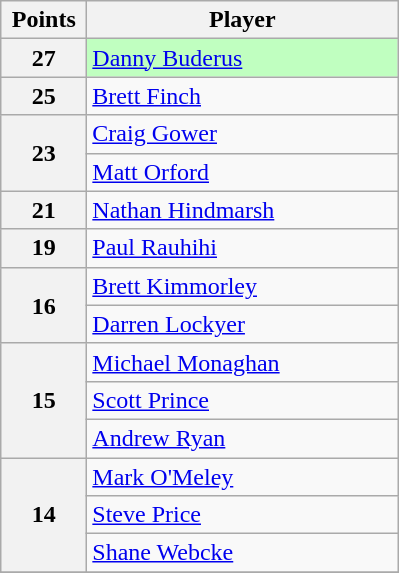<table class="wikitable" style="text-align:left;">
<tr>
<th width=50>Points</th>
<th width=200>Player</th>
</tr>
<tr>
<th>27</th>
<td style="background:#C0FFC0"> <a href='#'>Danny Buderus</a></td>
</tr>
<tr>
<th>25</th>
<td> <a href='#'>Brett Finch</a></td>
</tr>
<tr>
<th rowspan=2>23</th>
<td> <a href='#'>Craig Gower</a></td>
</tr>
<tr>
<td> <a href='#'>Matt Orford</a></td>
</tr>
<tr>
<th>21</th>
<td> <a href='#'>Nathan Hindmarsh</a></td>
</tr>
<tr>
<th>19</th>
<td> <a href='#'>Paul Rauhihi</a></td>
</tr>
<tr>
<th rowspan=2>16</th>
<td> <a href='#'>Brett Kimmorley</a></td>
</tr>
<tr>
<td> <a href='#'>Darren Lockyer</a></td>
</tr>
<tr>
<th rowspan=3>15</th>
<td> <a href='#'>Michael Monaghan</a></td>
</tr>
<tr>
<td> <a href='#'>Scott Prince</a></td>
</tr>
<tr>
<td> <a href='#'>Andrew Ryan</a></td>
</tr>
<tr>
<th rowspan=3>14</th>
<td> <a href='#'>Mark O'Meley</a></td>
</tr>
<tr>
<td> <a href='#'>Steve Price</a></td>
</tr>
<tr>
<td> <a href='#'>Shane Webcke</a></td>
</tr>
<tr>
</tr>
</table>
